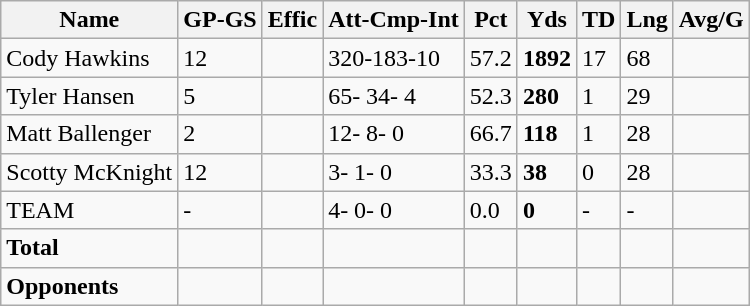<table class="wikitable" style="white-space:nowrap;">
<tr>
<th>Name</th>
<th>GP-GS</th>
<th>Effic</th>
<th>Att-Cmp-Int</th>
<th>Pct</th>
<th>Yds</th>
<th>TD</th>
<th>Lng</th>
<th>Avg/G</th>
</tr>
<tr>
<td>Cody Hawkins</td>
<td>12</td>
<td> </td>
<td>320-183-10</td>
<td>57.2</td>
<td><strong>1892</strong></td>
<td>17</td>
<td>68</td>
<td> </td>
</tr>
<tr>
<td>Tyler Hansen</td>
<td>5</td>
<td> </td>
<td>65- 34- 4</td>
<td>52.3</td>
<td><strong>280</strong></td>
<td>1</td>
<td>29</td>
<td> </td>
</tr>
<tr>
<td>Matt Ballenger</td>
<td>2</td>
<td> </td>
<td>12- 8- 0</td>
<td>66.7</td>
<td><strong>118</strong></td>
<td>1</td>
<td>28</td>
<td> </td>
</tr>
<tr>
<td>Scotty McKnight</td>
<td>12</td>
<td> </td>
<td>3- 1- 0</td>
<td>33.3</td>
<td><strong>38</strong></td>
<td>0</td>
<td>28</td>
<td> </td>
</tr>
<tr>
<td>TEAM</td>
<td>-</td>
<td> </td>
<td>4- 0- 0</td>
<td>0.0</td>
<td><strong>0</strong></td>
<td>-</td>
<td>-</td>
<td> </td>
</tr>
<tr>
<td><strong>Total</strong></td>
<td> </td>
<td> </td>
<td> </td>
<td> </td>
<td> </td>
<td> </td>
<td> </td>
<td> </td>
</tr>
<tr>
<td><strong>Opponents</strong></td>
<td> </td>
<td> </td>
<td> </td>
<td> </td>
<td> </td>
<td> </td>
<td> </td>
<td> </td>
</tr>
</table>
